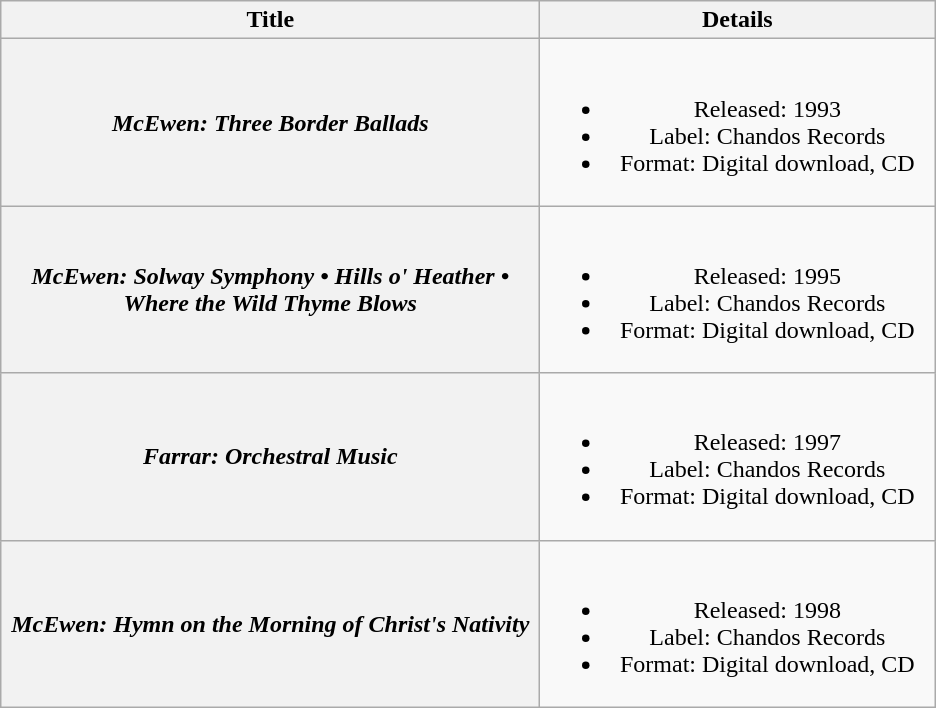<table class="wikitable plainrowheaders" style="text-align:center;">
<tr>
<th scope="col" style="width:22em;">Title</th>
<th scope="col" style="width:16em;">Details</th>
</tr>
<tr>
<th scope="row"><em>McEwen: Three Border Ballads</em></th>
<td><br><ul><li>Released: 1993</li><li>Label: Chandos Records</li><li>Format: Digital download, CD</li></ul></td>
</tr>
<tr>
<th scope="row"><em>McEwen: Solway Symphony • Hills o' Heather • Where the Wild Thyme Blows</em></th>
<td><br><ul><li>Released: 1995</li><li>Label: Chandos Records</li><li>Format: Digital download, CD</li></ul></td>
</tr>
<tr>
<th scope="row"><em>Farrar: Orchestral Music</em></th>
<td><br><ul><li>Released: 1997</li><li>Label: Chandos Records</li><li>Format: Digital download, CD</li></ul></td>
</tr>
<tr>
<th scope="row"><em>McEwen: Hymn on the Morning of Christ's Nativity</em></th>
<td><br><ul><li>Released: 1998</li><li>Label: Chandos Records</li><li>Format: Digital download, CD</li></ul></td>
</tr>
</table>
